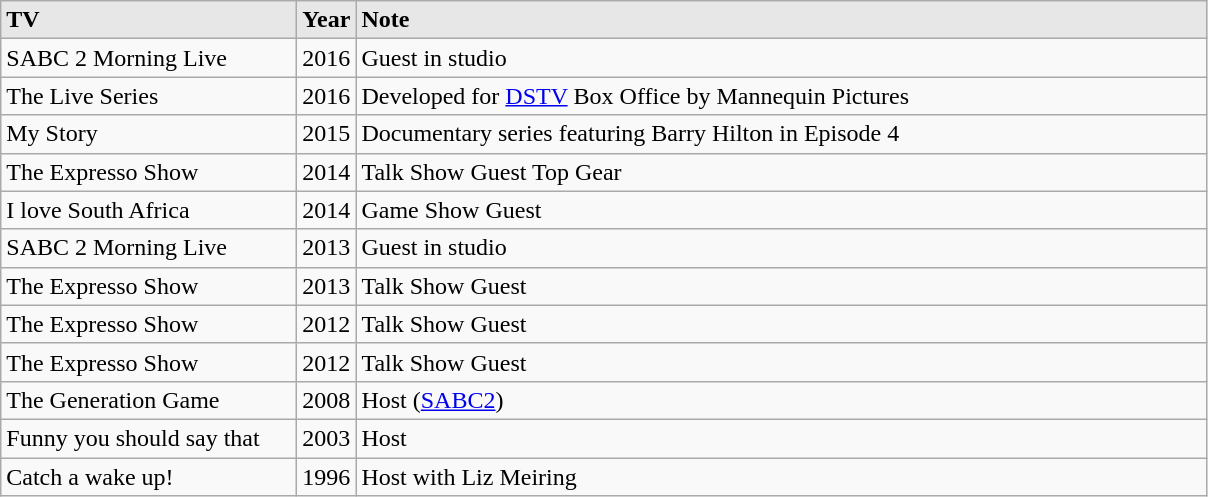<table class="wikitable" style= style="width:70%;">
<tr style="background:#e8e7e7;">
<td scope="col" style="width:190px;"><strong>TV</strong></td>
<td scope="col" style="width:30px;"><strong>Year</strong></td>
<td scope="col" style="width:560px;"><strong>Note</strong></td>
</tr>
<tr>
<td>SABC 2 Morning Live</td>
<td>2016</td>
<td>Guest in studio</td>
</tr>
<tr>
<td>The Live Series</td>
<td>2016</td>
<td>Developed for <a href='#'>DSTV</a> Box Office by Mannequin Pictures</td>
</tr>
<tr>
<td>My Story</td>
<td>2015</td>
<td>Documentary series featuring Barry Hilton in Episode 4</td>
</tr>
<tr>
<td>The Expresso Show</td>
<td>2014</td>
<td>Talk Show Guest Top Gear</td>
</tr>
<tr>
<td>I love South Africa</td>
<td>2014</td>
<td>Game Show Guest</td>
</tr>
<tr>
<td>SABC 2 Morning Live</td>
<td>2013</td>
<td>Guest in studio</td>
</tr>
<tr>
<td>The Expresso Show</td>
<td>2013</td>
<td>Talk Show Guest</td>
</tr>
<tr>
<td>The Expresso Show</td>
<td>2012</td>
<td>Talk Show Guest</td>
</tr>
<tr>
<td>The Expresso Show</td>
<td>2012</td>
<td>Talk Show Guest</td>
</tr>
<tr>
<td>The Generation Game</td>
<td>2008</td>
<td>Host (<a href='#'>SABC2</a>)</td>
</tr>
<tr>
<td>Funny you should say that</td>
<td>2003</td>
<td>Host</td>
</tr>
<tr>
<td>Catch a wake up!</td>
<td>1996</td>
<td>Host with Liz Meiring</td>
</tr>
</table>
